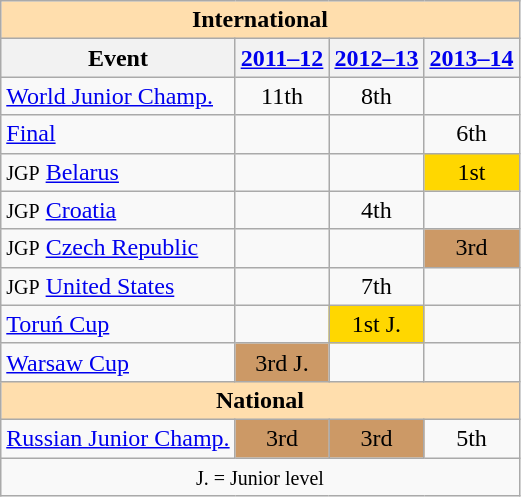<table class="wikitable" style="text-align:center">
<tr>
<th style="background-color: #ffdead; " colspan=4 align=center><strong>International</strong></th>
</tr>
<tr>
<th>Event</th>
<th><a href='#'>2011–12</a></th>
<th><a href='#'>2012–13</a></th>
<th><a href='#'>2013–14</a></th>
</tr>
<tr>
<td align=left><a href='#'>World Junior Champ.</a></td>
<td>11th</td>
<td>8th</td>
<td></td>
</tr>
<tr>
<td align=left> <a href='#'>Final</a></td>
<td></td>
<td></td>
<td>6th</td>
</tr>
<tr>
<td align=left><small>JGP</small> <a href='#'>Belarus</a></td>
<td></td>
<td></td>
<td bgcolor=gold>1st</td>
</tr>
<tr>
<td align=left><small>JGP</small> <a href='#'>Croatia</a></td>
<td></td>
<td>4th</td>
<td></td>
</tr>
<tr>
<td align=left><small>JGP</small> <a href='#'>Czech Republic</a></td>
<td></td>
<td></td>
<td bgcolor=cc9966>3rd</td>
</tr>
<tr>
<td align=left><small>JGP</small> <a href='#'>United States</a></td>
<td></td>
<td>7th</td>
<td></td>
</tr>
<tr>
<td align=left><a href='#'>Toruń Cup</a></td>
<td></td>
<td bgcolor=gold>1st J.</td>
<td></td>
</tr>
<tr>
<td align=left><a href='#'>Warsaw Cup</a></td>
<td bgcolor=cc9966>3rd J.</td>
<td></td>
<td></td>
</tr>
<tr>
<th style="background-color: #ffdead; " colspan=4 align=center><strong>National</strong></th>
</tr>
<tr>
<td align=left><a href='#'>Russian Junior Champ.</a></td>
<td bgcolor=cc9966>3rd</td>
<td bgcolor=cc9966>3rd</td>
<td>5th</td>
</tr>
<tr>
<td colspan=4 align=center><small> J. = Junior level </small></td>
</tr>
</table>
